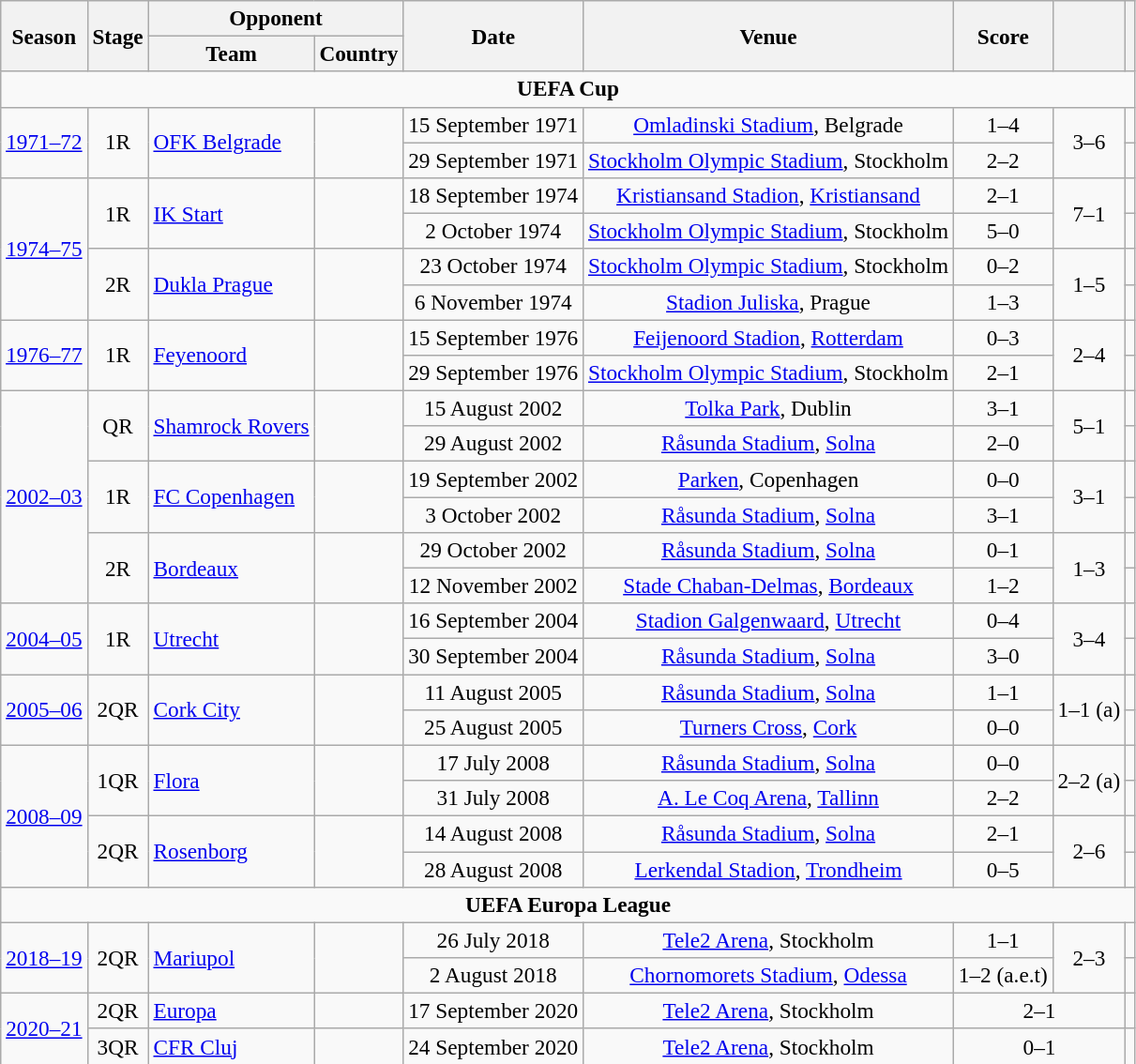<table class="wikitable" style="text-align: center; font-size: 97%;">
<tr>
<th rowspan=2>Season</th>
<th rowspan=2>Stage</th>
<th scope="col" colspan=2>Opponent</th>
<th scope="col" rowspan=2>Date</th>
<th scope="col" rowspan=2>Venue</th>
<th scope="col" rowspan=2>Score</th>
<th scope="col" rowspan=2></th>
<th scope="col" rowspan=2></th>
</tr>
<tr>
<th scope="col">Team</th>
<th scope="col">Country</th>
</tr>
<tr>
<td colspan="9" style="text-align:center;"><strong>UEFA Cup</strong></td>
</tr>
<tr>
<td rowspan=2><a href='#'>1971–72</a></td>
<td rowspan=2>1R</td>
<td rowspan=2 align=left><a href='#'>OFK Belgrade</a></td>
<td rowspan=2 align=left></td>
<td>15 September 1971</td>
<td><a href='#'>Omladinski Stadium</a>, Belgrade</td>
<td>1–4</td>
<td rowspan=2>3–6</td>
<td></td>
</tr>
<tr>
<td>29 September 1971</td>
<td><a href='#'>Stockholm Olympic Stadium</a>, Stockholm</td>
<td>2–2</td>
<td></td>
</tr>
<tr>
<td rowspan=4><a href='#'>1974–75</a></td>
<td rowspan=2>1R</td>
<td rowspan=2 align=left><a href='#'>IK Start</a></td>
<td rowspan=2 align=left></td>
<td>18 September 1974</td>
<td><a href='#'>Kristiansand Stadion</a>, <a href='#'>Kristiansand</a></td>
<td>2–1</td>
<td rowspan=2>7–1</td>
<td></td>
</tr>
<tr>
<td>2 October 1974</td>
<td><a href='#'>Stockholm Olympic Stadium</a>, Stockholm</td>
<td>5–0</td>
<td></td>
</tr>
<tr>
<td rowspan=2>2R</td>
<td rowspan=2 align=left><a href='#'>Dukla Prague</a></td>
<td rowspan=2 align=left></td>
<td>23 October 1974</td>
<td><a href='#'>Stockholm Olympic Stadium</a>, Stockholm</td>
<td>0–2</td>
<td rowspan=2>1–5</td>
<td></td>
</tr>
<tr>
<td>6 November 1974</td>
<td><a href='#'>Stadion Juliska</a>, Prague</td>
<td>1–3</td>
<td></td>
</tr>
<tr>
<td rowspan=2><a href='#'>1976–77</a></td>
<td rowspan=2>1R</td>
<td rowspan=2 align=left><a href='#'>Feyenoord</a></td>
<td rowspan=2 align=left></td>
<td>15 September 1976</td>
<td><a href='#'>Feijenoord Stadion</a>, <a href='#'>Rotterdam</a></td>
<td>0–3</td>
<td rowspan=2>2–4</td>
<td></td>
</tr>
<tr>
<td>29 September 1976</td>
<td><a href='#'>Stockholm Olympic Stadium</a>, Stockholm</td>
<td>2–1</td>
<td></td>
</tr>
<tr>
<td rowspan=6><a href='#'>2002–03</a></td>
<td rowspan=2>QR</td>
<td rowspan=2 align=left><a href='#'>Shamrock Rovers</a></td>
<td rowspan=2 align=left></td>
<td>15 August 2002</td>
<td><a href='#'>Tolka Park</a>, Dublin</td>
<td>3–1</td>
<td rowspan=2>5–1</td>
<td></td>
</tr>
<tr>
<td>29 August 2002</td>
<td><a href='#'>Råsunda Stadium</a>, <a href='#'>Solna</a></td>
<td>2–0</td>
<td></td>
</tr>
<tr>
<td rowspan=2>1R</td>
<td rowspan=2 align=left><a href='#'>FC Copenhagen</a></td>
<td rowspan=2 align=left></td>
<td>19 September 2002</td>
<td><a href='#'>Parken</a>, Copenhagen</td>
<td>0–0</td>
<td rowspan=2>3–1</td>
<td></td>
</tr>
<tr>
<td>3 October 2002</td>
<td><a href='#'>Råsunda Stadium</a>, <a href='#'>Solna</a></td>
<td>3–1</td>
<td></td>
</tr>
<tr>
<td rowspan=2>2R</td>
<td rowspan=2 align=left><a href='#'>Bordeaux</a></td>
<td rowspan=2 align=left></td>
<td>29 October 2002</td>
<td><a href='#'>Råsunda Stadium</a>, <a href='#'>Solna</a></td>
<td>0–1</td>
<td rowspan=2>1–3</td>
<td></td>
</tr>
<tr>
<td>12 November 2002</td>
<td><a href='#'>Stade Chaban-Delmas</a>, <a href='#'>Bordeaux</a></td>
<td>1–2</td>
<td></td>
</tr>
<tr>
<td rowspan=2><a href='#'>2004–05</a></td>
<td rowspan=2>1R</td>
<td rowspan=2 align=left><a href='#'>Utrecht</a></td>
<td rowspan=2 align=left></td>
<td>16 September 2004</td>
<td><a href='#'>Stadion Galgenwaard</a>, <a href='#'>Utrecht</a></td>
<td>0–4</td>
<td rowspan=2>3–4</td>
<td></td>
</tr>
<tr>
<td>30 September 2004</td>
<td><a href='#'>Råsunda Stadium</a>, <a href='#'>Solna</a></td>
<td>3–0</td>
<td></td>
</tr>
<tr>
<td rowspan=2><a href='#'>2005–06</a></td>
<td rowspan=2>2QR</td>
<td rowspan=2 align=left><a href='#'>Cork City</a></td>
<td rowspan=2 align=left></td>
<td>11 August 2005</td>
<td><a href='#'>Råsunda Stadium</a>, <a href='#'>Solna</a></td>
<td>1–1</td>
<td rowspan=2>1–1 (a)</td>
<td></td>
</tr>
<tr>
<td>25 August 2005</td>
<td><a href='#'>Turners Cross</a>, <a href='#'>Cork</a></td>
<td>0–0</td>
<td></td>
</tr>
<tr>
<td rowspan=4><a href='#'>2008–09</a></td>
<td rowspan=2>1QR</td>
<td rowspan=2 align=left><a href='#'>Flora</a></td>
<td rowspan=2 align=left></td>
<td>17 July 2008</td>
<td><a href='#'>Råsunda Stadium</a>, <a href='#'>Solna</a></td>
<td>0–0</td>
<td rowspan=2>2–2 (a)</td>
<td></td>
</tr>
<tr>
<td>31 July 2008</td>
<td><a href='#'>A. Le Coq Arena</a>, <a href='#'>Tallinn</a></td>
<td>2–2</td>
<td></td>
</tr>
<tr>
<td rowspan=2>2QR</td>
<td rowspan=2 align=left><a href='#'>Rosenborg</a></td>
<td rowspan=2 align=left></td>
<td>14 August 2008</td>
<td><a href='#'>Råsunda Stadium</a>, <a href='#'>Solna</a></td>
<td>2–1</td>
<td rowspan=2>2–6</td>
<td></td>
</tr>
<tr>
<td>28 August 2008</td>
<td><a href='#'>Lerkendal Stadion</a>, <a href='#'>Trondheim</a></td>
<td>0–5</td>
<td></td>
</tr>
<tr>
<td colspan="9" style="text-align:center;"><strong>UEFA Europa League</strong></td>
</tr>
<tr>
<td rowspan=2><a href='#'>2018–19</a></td>
<td rowspan=2>2QR</td>
<td rowspan=2 align=left><a href='#'>Mariupol</a></td>
<td rowspan=2 align=left></td>
<td>26 July 2018</td>
<td><a href='#'>Tele2 Arena</a>, Stockholm</td>
<td>1–1</td>
<td rowspan=2>2–3</td>
<td></td>
</tr>
<tr>
<td>2 August 2018</td>
<td><a href='#'>Chornomorets Stadium</a>, <a href='#'>Odessa</a></td>
<td>1–2 (a.e.t)</td>
<td></td>
</tr>
<tr>
<td rowspan=2><a href='#'>2020–21</a></td>
<td>2QR</td>
<td align=left><a href='#'>Europa</a></td>
<td align=left></td>
<td>17 September 2020</td>
<td><a href='#'>Tele2 Arena</a>, Stockholm</td>
<td colspan="2">2–1</td>
<td></td>
</tr>
<tr>
<td>3QR</td>
<td align=left><a href='#'>CFR Cluj</a></td>
<td align=left></td>
<td>24 September 2020</td>
<td><a href='#'>Tele2 Arena</a>, Stockholm</td>
<td colspan="2">0–1</td>
<td></td>
</tr>
</table>
